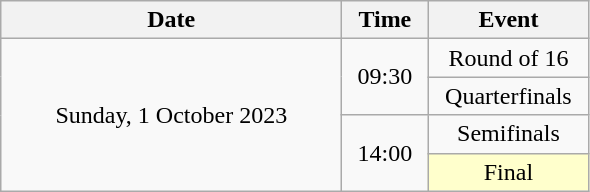<table class = "wikitable" style="text-align:center;">
<tr>
<th width=220>Date</th>
<th width=50>Time</th>
<th width=100>Event</th>
</tr>
<tr>
<td rowspan=4>Sunday, 1 October 2023</td>
<td rowspan=2>09:30</td>
<td>Round of 16</td>
</tr>
<tr>
<td>Quarterfinals</td>
</tr>
<tr>
<td rowspan=2>14:00</td>
<td>Semifinals</td>
</tr>
<tr>
<td bgcolor=ffffcc>Final</td>
</tr>
</table>
